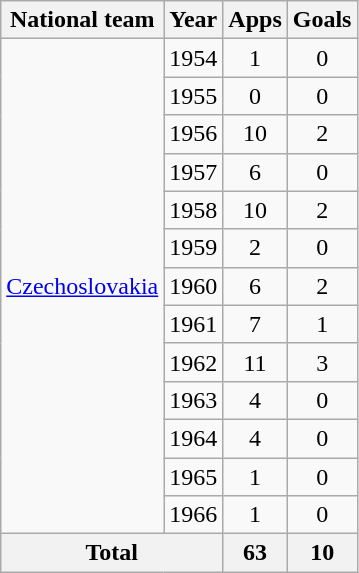<table class="wikitable" style="text-align:center">
<tr>
<th>National team</th>
<th>Year</th>
<th>Apps</th>
<th>Goals</th>
</tr>
<tr>
<td rowspan="13"><a href='#'>Czechoslovakia</a></td>
<td>1954</td>
<td>1</td>
<td>0</td>
</tr>
<tr>
<td>1955</td>
<td>0</td>
<td>0</td>
</tr>
<tr>
<td>1956</td>
<td>10</td>
<td>2</td>
</tr>
<tr>
<td>1957</td>
<td>6</td>
<td>0</td>
</tr>
<tr>
<td>1958</td>
<td>10</td>
<td>2</td>
</tr>
<tr>
<td>1959</td>
<td>2</td>
<td>0</td>
</tr>
<tr>
<td>1960</td>
<td>6</td>
<td>2</td>
</tr>
<tr>
<td>1961</td>
<td>7</td>
<td>1</td>
</tr>
<tr>
<td>1962</td>
<td>11</td>
<td>3</td>
</tr>
<tr>
<td>1963</td>
<td>4</td>
<td>0</td>
</tr>
<tr>
<td>1964</td>
<td>4</td>
<td>0</td>
</tr>
<tr>
<td>1965</td>
<td>1</td>
<td>0</td>
</tr>
<tr>
<td>1966</td>
<td>1</td>
<td>0</td>
</tr>
<tr>
<th colspan="2">Total</th>
<th>63</th>
<th>10</th>
</tr>
</table>
